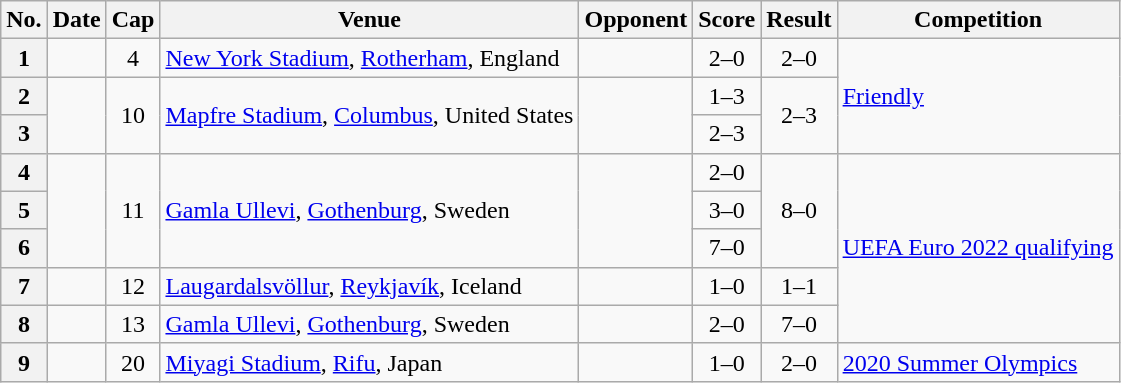<table class="wikitable sortable plainrowheaders">
<tr>
<th scope="col">No.</th>
<th scope="col" data-sort-type="date">Date</th>
<th scope="col">Cap</th>
<th scope="col">Venue</th>
<th scope="col">Opponent</th>
<th scope="col" class="unsortable">Score</th>
<th scope="col" class="unsortable">Result</th>
<th scope="col">Competition</th>
</tr>
<tr>
<th>1</th>
<td></td>
<td align="center">4</td>
<td><a href='#'>New York Stadium</a>, <a href='#'>Rotherham</a>, England</td>
<td></td>
<td align="center">2–0</td>
<td align="center">2–0</td>
<td rowspan="3"><a href='#'>Friendly</a></td>
</tr>
<tr>
<th>2</th>
<td rowspan="2"></td>
<td align="center" rowspan="2">10</td>
<td rowspan="2"><a href='#'>Mapfre Stadium</a>, <a href='#'>Columbus</a>, United States</td>
<td rowspan="2"></td>
<td align="center">1–3</td>
<td align="center" rowspan="2">2–3</td>
</tr>
<tr>
<th>3</th>
<td align="center">2–3</td>
</tr>
<tr>
<th>4</th>
<td rowspan="3"></td>
<td align="center" rowspan="3">11</td>
<td rowspan="3"><a href='#'>Gamla Ullevi</a>, <a href='#'>Gothenburg</a>, Sweden</td>
<td rowspan="3"></td>
<td align="center">2–0</td>
<td align="center" rowspan="3">8–0</td>
<td rowspan="5"><a href='#'>UEFA Euro 2022 qualifying</a></td>
</tr>
<tr>
<th>5</th>
<td align="center">3–0</td>
</tr>
<tr>
<th>6</th>
<td align="center">7–0</td>
</tr>
<tr>
<th>7</th>
<td></td>
<td align="center">12</td>
<td><a href='#'>Laugardalsvöllur</a>, <a href='#'>Reykjavík</a>, Iceland</td>
<td></td>
<td align="center">1–0</td>
<td align="center">1–1</td>
</tr>
<tr>
<th>8</th>
<td></td>
<td align="center">13</td>
<td><a href='#'>Gamla Ullevi</a>, <a href='#'>Gothenburg</a>, Sweden</td>
<td></td>
<td align="center">2–0</td>
<td align="center">7–0</td>
</tr>
<tr>
<th>9</th>
<td></td>
<td align="center">20</td>
<td><a href='#'>Miyagi Stadium</a>, <a href='#'>Rifu</a>, Japan</td>
<td></td>
<td align="center">1–0</td>
<td align="center">2–0</td>
<td><a href='#'>2020 Summer Olympics</a></td>
</tr>
</table>
